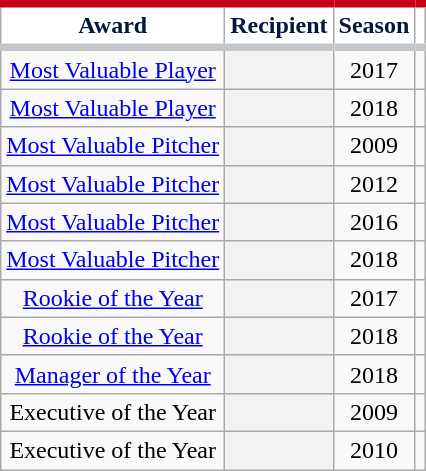<table class="wikitable sortable plainrowheaders" style="text-align:center">
<tr>
<th scope="col" style="background-color:#ffffff; border-top:#C90116 5px solid; border-bottom:#c2c8ca 5px solid; color:#05173c">Award</th>
<th scope="col" style="background-color:#ffffff; border-top:#C90116 5px solid; border-bottom:#c2c8ca 5px solid; color:#05173c">Recipient</th>
<th scope="col" style="background-color:#ffffff; border-top:#C90116 5px solid; border-bottom:#c2c8ca 5px solid; color:#05173c">Season</th>
<th class="unsortable" scope="col" style="background-color:#ffffff; border-top:#C90116 5px solid; border-bottom:#c2c8ca 5px solid; color:#05173c"></th>
</tr>
<tr>
<td><a href='#'>Most Valuable Player</a></td>
<th scope="row" style="text-align:center"></th>
<td>2017</td>
<td></td>
</tr>
<tr>
<td><a href='#'>Most Valuable Player</a></td>
<th scope="row" style="text-align:center"></th>
<td>2018</td>
<td></td>
</tr>
<tr>
<td><a href='#'>Most Valuable Pitcher</a></td>
<th scope="row" style="text-align:center"></th>
<td>2009</td>
<td></td>
</tr>
<tr>
<td><a href='#'>Most Valuable Pitcher</a></td>
<th scope="row" style="text-align:center"></th>
<td>2012</td>
<td></td>
</tr>
<tr>
<td><a href='#'>Most Valuable Pitcher</a></td>
<th scope="row" style="text-align:center"></th>
<td>2016</td>
<td></td>
</tr>
<tr>
<td><a href='#'>Most Valuable Pitcher</a></td>
<th scope="row" style="text-align:center"></th>
<td>2018</td>
<td></td>
</tr>
<tr>
<td><a href='#'>Rookie of the Year</a></td>
<th scope="row" style="text-align:center"></th>
<td>2017</td>
<td></td>
</tr>
<tr>
<td><a href='#'>Rookie of the Year</a></td>
<th scope="row" style="text-align:center"></th>
<td>2018</td>
<td></td>
</tr>
<tr>
<td><a href='#'>Manager of the Year</a></td>
<th scope="row" style="text-align:center"></th>
<td>2018</td>
<td></td>
</tr>
<tr>
<td>Executive of the Year</td>
<th scope="row" style="text-align:center"></th>
<td>2009</td>
<td></td>
</tr>
<tr>
<td>Executive of the Year</td>
<th scope="row" style="text-align:center"></th>
<td>2010</td>
<td></td>
</tr>
</table>
